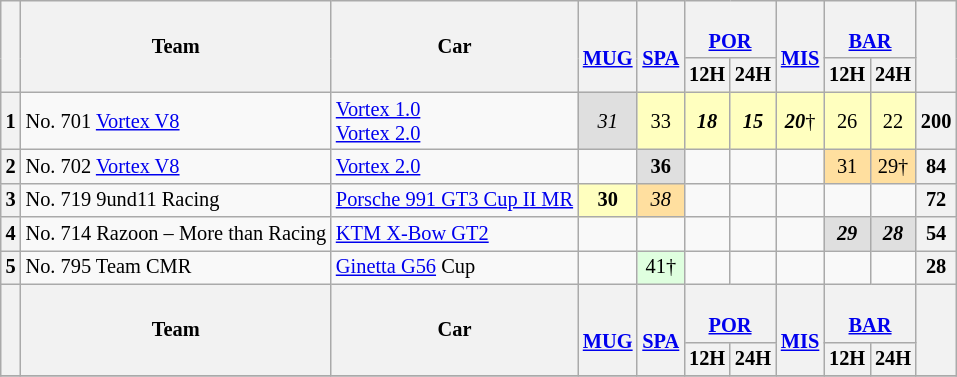<table align=left| class="wikitable" style="font-size: 85%; text-align: center;">
<tr valign="top">
<th rowspan=2 valign=middle></th>
<th rowspan=2 valign=middle>Team</th>
<th rowspan=2 valign=middle>Car</th>
<th rowspan=2 valign=middle><br><a href='#'>MUG</a></th>
<th rowspan=2 valign=middle><br><a href='#'>SPA</a></th>
<th colspan=2><br><a href='#'>POR</a></th>
<th rowspan=2 valign=middle><br><a href='#'>MIS</a></th>
<th colspan=2><br><a href='#'>BAR</a></th>
<th rowspan=2 valign=middle>  </th>
</tr>
<tr>
<th>12H</th>
<th>24H</th>
<th>12H</th>
<th>24H</th>
</tr>
<tr>
<th>1</th>
<td align=left> No. 701 <a href='#'>Vortex V8</a></td>
<td align=left><a href='#'>Vortex 1.0</a> <small></small><br><a href='#'>Vortex 2.0</a> <small></small></td>
<td style="background:#DFDFDF;"><em>31</em></td>
<td style="background:#FFFFBF;">33</td>
<td style="background:#FFFFBF;"><strong><em>18</em></strong></td>
<td style="background:#FFFFBF;"><strong><em>15</em></strong></td>
<td style="background:#FFFFBF;"><strong><em>20</em></strong>†</td>
<td style="background:#FFFFBF;">26</td>
<td style="background:#FFFFBF;">22</td>
<th>200</th>
</tr>
<tr>
<th>2</th>
<td align=left> No. 702 <a href='#'>Vortex V8</a></td>
<td align=left><a href='#'>Vortex 2.0</a></td>
<td></td>
<td style="background:#DFDFDF;"><strong>36</strong></td>
<td></td>
<td></td>
<td></td>
<td style="background:#FFDF9F;">31</td>
<td style="background:#FFDF9F;">29†</td>
<th>84</th>
</tr>
<tr>
<th>3</th>
<td align=left> No. 719 9und11 Racing</td>
<td align=left><a href='#'>Porsche 991 GT3 Cup II MR</a></td>
<td style="background:#FFFFBF;"><strong>30</strong></td>
<td style="background:#FFDF9F;"><em>38</em></td>
<td></td>
<td></td>
<td></td>
<td></td>
<td></td>
<th>72</th>
</tr>
<tr>
<th>4</th>
<td align=left> No. 714 Razoon – More than Racing</td>
<td align=left><a href='#'>KTM X-Bow GT2</a></td>
<td></td>
<td></td>
<td></td>
<td></td>
<td></td>
<td style="background:#DFDFDF;"><strong><em>29</em></strong></td>
<td style="background:#DFDFDF;"><strong><em>28</em></strong></td>
<th>54</th>
</tr>
<tr>
<th>5</th>
<td align=left> No. 795 Team CMR</td>
<td align=left><a href='#'>Ginetta G56</a> Cup</td>
<td></td>
<td style="background:#DFFFDF;">41†</td>
<td></td>
<td></td>
<td></td>
<td></td>
<td></td>
<th>28</th>
</tr>
<tr>
<th rowspan=2 valign=middle></th>
<th rowspan=2 valign=middle>Team</th>
<th rowspan=2 valign=middle>Car</th>
<th rowspan=2 valign=middle><br><a href='#'>MUG</a></th>
<th rowspan=2 valign=middle><br><a href='#'>SPA</a></th>
<th colspan=2><br><a href='#'>POR</a></th>
<th rowspan=2 valign=middle><br><a href='#'>MIS</a></th>
<th colspan=2><br><a href='#'>BAR</a></th>
<th rowspan=2 valign=middle>  </th>
</tr>
<tr>
<th>12H</th>
<th>24H</th>
<th>12H</th>
<th>24H</th>
</tr>
<tr>
</tr>
</table>
